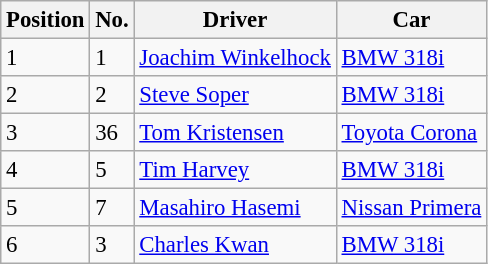<table class="wikitable" style="font-size:95%">
<tr>
<th>Position</th>
<th>No.</th>
<th>Driver</th>
<th>Car</th>
</tr>
<tr>
<td>1</td>
<td>1</td>
<td><a href='#'>Joachim Winkelhock</a></td>
<td><a href='#'>BMW 318i</a></td>
</tr>
<tr>
<td>2</td>
<td>2</td>
<td><a href='#'>Steve Soper</a></td>
<td><a href='#'>BMW 318i</a></td>
</tr>
<tr>
<td>3</td>
<td>36</td>
<td><a href='#'>Tom Kristensen</a></td>
<td><a href='#'>Toyota Corona</a></td>
</tr>
<tr>
<td>4</td>
<td>5</td>
<td><a href='#'>Tim Harvey</a></td>
<td><a href='#'>BMW 318i</a></td>
</tr>
<tr>
<td>5</td>
<td>7</td>
<td><a href='#'>Masahiro Hasemi</a></td>
<td><a href='#'>Nissan Primera</a></td>
</tr>
<tr>
<td>6</td>
<td>3</td>
<td><a href='#'>Charles Kwan</a></td>
<td><a href='#'>BMW 318i</a></td>
</tr>
</table>
